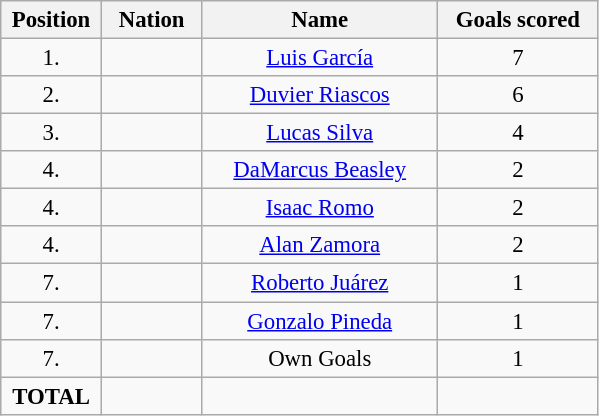<table class="wikitable" style="font-size: 95%; text-align: center;">
<tr>
<th width=60>Position</th>
<th width=60>Nation</th>
<th width=150>Name</th>
<th width=100>Goals scored</th>
</tr>
<tr>
<td>1.</td>
<td></td>
<td><a href='#'>Luis García</a></td>
<td>7</td>
</tr>
<tr>
<td>2.</td>
<td></td>
<td><a href='#'>Duvier Riascos</a></td>
<td>6</td>
</tr>
<tr>
<td>3.</td>
<td></td>
<td><a href='#'>Lucas Silva</a></td>
<td>4</td>
</tr>
<tr>
<td>4.</td>
<td></td>
<td><a href='#'>DaMarcus Beasley</a></td>
<td>2</td>
</tr>
<tr>
<td>4.</td>
<td></td>
<td><a href='#'>Isaac Romo</a></td>
<td>2</td>
</tr>
<tr>
<td>4.</td>
<td></td>
<td><a href='#'>Alan Zamora</a></td>
<td>2</td>
</tr>
<tr>
<td>7.</td>
<td></td>
<td><a href='#'>Roberto Juárez</a></td>
<td>1</td>
</tr>
<tr>
<td>7.</td>
<td></td>
<td><a href='#'>Gonzalo Pineda</a></td>
<td>1</td>
</tr>
<tr>
<td>7.</td>
<td></td>
<td>Own Goals</td>
<td>1</td>
</tr>
<tr>
<td><strong>TOTAL</strong></td>
<td></td>
<td></td>
<td></td>
</tr>
</table>
